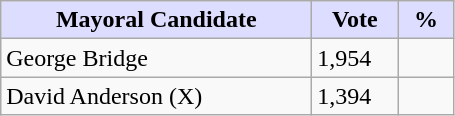<table class="wikitable">
<tr>
<th style="background:#ddf; width:200px;">Mayoral Candidate </th>
<th style="background:#ddf; width:50px;">Vote</th>
<th style="background:#ddf; width:30px;">%</th>
</tr>
<tr>
<td>George Bridge</td>
<td>1,954</td>
<td></td>
</tr>
<tr>
<td>David Anderson (X)</td>
<td>1,394</td>
<td></td>
</tr>
</table>
